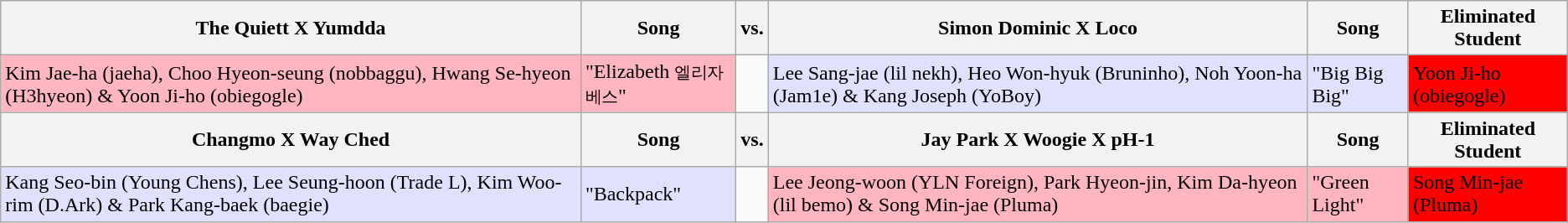<table class="wikitable mw-collapsible mw-collapsed">
<tr>
<th>The Quiett X Yumdda</th>
<th>Song</th>
<th>vs.</th>
<th>Simon Dominic X Loco</th>
<th>Song</th>
<th>Eliminated Student</th>
</tr>
<tr>
<td style="background:lightpink">Kim Jae-ha (jaeha), Choo Hyeon-seung (nobbaggu), Hwang Se-hyeon (H3hyeon) & Yoon Ji-ho (obiegogle)</td>
<td style="background:lightpink">"Elizabeth <small>엘리자베스</small>"</td>
<td></td>
<td style="background:#E0E0FF">Lee Sang-jae (lil nekh), Heo Won-hyuk (Bruninho), Noh Yoon-ha (Jam1e) & Kang Joseph (YoBoy)</td>
<td style="background:#E0E0FF">"Big Big Big"</td>
<td style="background:red">Yoon Ji-ho (obiegogle)</td>
</tr>
<tr>
<th>Changmo X Way Ched</th>
<th>Song</th>
<th>vs.</th>
<th>Jay Park X Woogie X pH-1</th>
<th>Song</th>
<th>Eliminated Student</th>
</tr>
<tr>
<td style="background:#E0E0FF">Kang Seo-bin (Young Chens), Lee Seung-hoon (Trade L), Kim Woo-rim (D.Ark) & Park Kang-baek (baegie)</td>
<td style="background:#E0E0FF">"Backpack"</td>
<td></td>
<td style="background:lightpink">Lee Jeong-woon (YLN Foreign), Park Hyeon-jin, Kim Da-hyeon (lil bemo) & Song Min-jae (Pluma)</td>
<td style="background:lightpink">"Green Light"</td>
<td style="background:red">Song Min-jae (Pluma)</td>
</tr>
</table>
